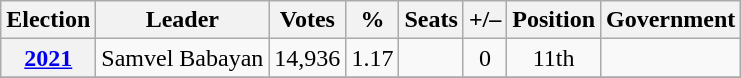<table class="wikitable" style="text-align: center;">
<tr>
<th>Election</th>
<th>Leader</th>
<th>Votes</th>
<th>%</th>
<th>Seats</th>
<th>+/–</th>
<th>Position</th>
<th>Government</th>
</tr>
<tr>
<th rowspan="1"><a href='#'>2021</a></th>
<td rowspan="1">Samvel Babayan</td>
<td rowspan="1">14,936</td>
<td rowspan="1">1.17</td>
<td rowspan="1"></td>
<td rowspan="1"> 0</td>
<td rowspan="1"> 11th</td>
<td></td>
</tr>
<tr>
</tr>
</table>
